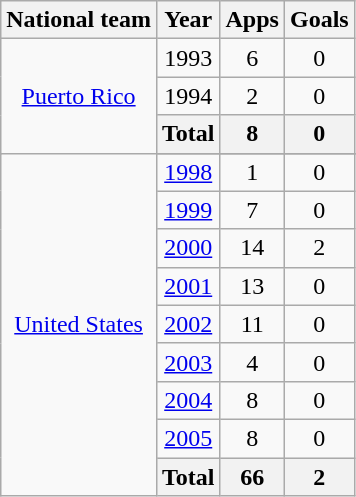<table class="wikitable" style="text-align:center">
<tr>
<th>National team</th>
<th>Year</th>
<th>Apps</th>
<th>Goals</th>
</tr>
<tr>
<td rowspan=3><a href='#'>Puerto Rico</a></td>
<td>1993</td>
<td>6</td>
<td>0</td>
</tr>
<tr>
<td>1994</td>
<td>2</td>
<td>0</td>
</tr>
<tr>
<th>Total</th>
<th>8</th>
<th>0</th>
</tr>
<tr>
<td rowspan=10><a href='#'>United States</a></td>
</tr>
<tr>
<td><a href='#'>1998</a></td>
<td>1</td>
<td>0</td>
</tr>
<tr>
<td><a href='#'>1999</a></td>
<td>7</td>
<td>0</td>
</tr>
<tr>
<td><a href='#'>2000</a></td>
<td>14</td>
<td>2</td>
</tr>
<tr>
<td><a href='#'>2001</a></td>
<td>13</td>
<td>0</td>
</tr>
<tr>
<td><a href='#'>2002</a></td>
<td>11</td>
<td>0</td>
</tr>
<tr>
<td><a href='#'>2003</a></td>
<td>4</td>
<td>0</td>
</tr>
<tr>
<td><a href='#'>2004</a></td>
<td>8</td>
<td>0</td>
</tr>
<tr>
<td><a href='#'>2005</a></td>
<td>8</td>
<td>0</td>
</tr>
<tr>
<th>Total</th>
<th>66</th>
<th>2</th>
</tr>
</table>
